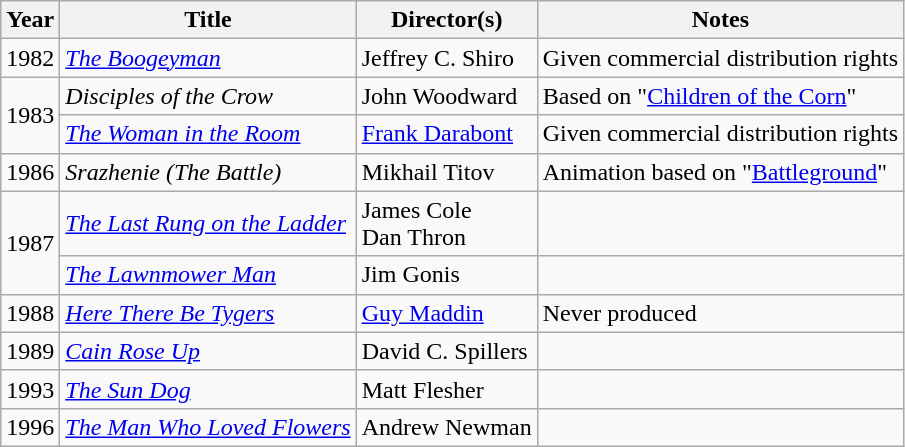<table class="wikitable sortable">
<tr>
<th>Year</th>
<th>Title</th>
<th>Director(s)</th>
<th class="unsortable">Notes</th>
</tr>
<tr>
<td>1982</td>
<td><em><a href='#'>The Boogeyman</a></em></td>
<td>Jeffrey C. Shiro</td>
<td>Given commercial distribution rights</td>
</tr>
<tr>
<td rowspan="2">1983</td>
<td><em>Disciples of the Crow</em></td>
<td>John Woodward</td>
<td>Based on "<a href='#'>Children of the Corn</a>"</td>
</tr>
<tr>
<td><em><a href='#'>The Woman in the Room</a></em></td>
<td><a href='#'>Frank Darabont</a></td>
<td>Given commercial distribution rights</td>
</tr>
<tr>
<td>1986</td>
<td><em>Srazhenie (The Battle)</em></td>
<td>Mikhail Titov</td>
<td>Animation based on "<a href='#'>Battleground</a>"</td>
</tr>
<tr>
<td rowspan="2">1987</td>
<td><em><a href='#'>The Last Rung on the Ladder</a></em></td>
<td>James Cole<br>Dan Thron</td>
<td></td>
</tr>
<tr>
<td><em><a href='#'>The Lawnmower Man</a></em></td>
<td>Jim Gonis</td>
<td></td>
</tr>
<tr>
<td>1988</td>
<td><em><a href='#'>Here There Be Tygers</a></em></td>
<td><a href='#'>Guy Maddin</a></td>
<td>Never produced</td>
</tr>
<tr>
<td>1989</td>
<td><em><a href='#'>Cain Rose Up</a></em></td>
<td>David C. Spillers</td>
<td></td>
</tr>
<tr>
<td>1993</td>
<td><em><a href='#'>The Sun Dog</a></em></td>
<td>Matt Flesher</td>
<td></td>
</tr>
<tr>
<td>1996</td>
<td><em><a href='#'>The Man Who Loved Flowers</a></em></td>
<td>Andrew Newman</td>
<td></td>
</tr>
</table>
